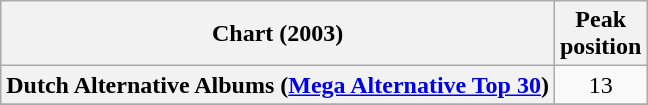<table class="wikitable sortable plainrowheaders" style="text-align:center">
<tr>
<th scope="col">Chart (2003)</th>
<th scope="col">Peak<br>position</th>
</tr>
<tr>
<th scope="row">Dutch Alternative Albums (<a href='#'>Mega Alternative Top 30</a>)</th>
<td>13</td>
</tr>
<tr>
</tr>
<tr>
</tr>
</table>
